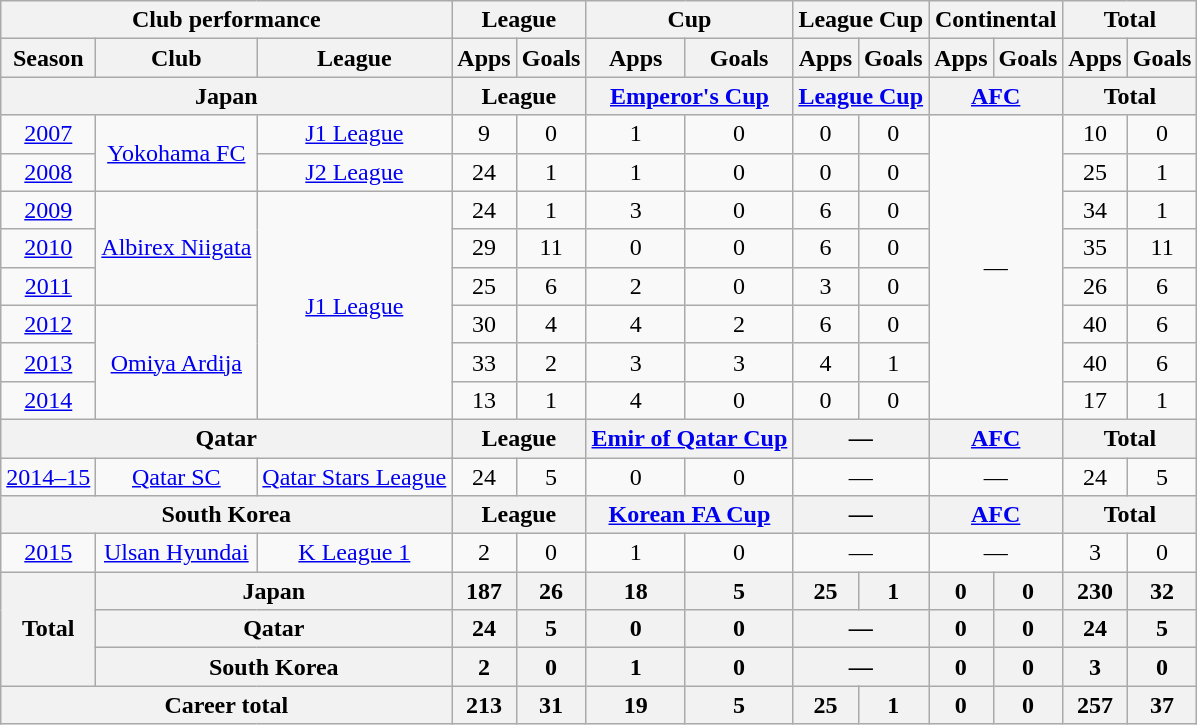<table class="wikitable" style="text-align:center">
<tr>
<th colspan=3>Club performance</th>
<th colspan=2>League</th>
<th colspan=2>Cup</th>
<th colspan=2>League Cup</th>
<th colspan=2>Continental</th>
<th colspan=2>Total</th>
</tr>
<tr>
<th>Season</th>
<th>Club</th>
<th>League</th>
<th>Apps</th>
<th>Goals</th>
<th>Apps</th>
<th>Goals</th>
<th>Apps</th>
<th>Goals</th>
<th>Apps</th>
<th>Goals</th>
<th>Apps</th>
<th>Goals</th>
</tr>
<tr>
<th colspan=3>Japan</th>
<th colspan=2>League</th>
<th colspan=2><a href='#'>Emperor's Cup</a></th>
<th colspan=2><a href='#'>League Cup</a></th>
<th colspan=2><a href='#'>AFC</a></th>
<th colspan=2>Total</th>
</tr>
<tr>
<td><a href='#'>2007</a></td>
<td rowspan="2"><a href='#'>Yokohama FC</a></td>
<td><a href='#'>J1 League</a></td>
<td>9</td>
<td>0</td>
<td>1</td>
<td>0</td>
<td>0</td>
<td>0</td>
<td rowspan=8 colspan=2>—</td>
<td>10</td>
<td>0</td>
</tr>
<tr>
<td><a href='#'>2008</a></td>
<td><a href='#'>J2 League</a></td>
<td>24</td>
<td>1</td>
<td>1</td>
<td>0</td>
<td>0</td>
<td>0</td>
<td>25</td>
<td>1</td>
</tr>
<tr>
<td><a href='#'>2009</a></td>
<td rowspan="3"><a href='#'>Albirex Niigata</a></td>
<td rowspan="6"><a href='#'>J1 League</a></td>
<td>24</td>
<td>1</td>
<td>3</td>
<td>0</td>
<td>6</td>
<td>0</td>
<td>34</td>
<td>1</td>
</tr>
<tr>
<td><a href='#'>2010</a></td>
<td>29</td>
<td>11</td>
<td>0</td>
<td>0</td>
<td>6</td>
<td>0</td>
<td>35</td>
<td>11</td>
</tr>
<tr>
<td><a href='#'>2011</a></td>
<td>25</td>
<td>6</td>
<td>2</td>
<td>0</td>
<td>3</td>
<td>0</td>
<td>26</td>
<td>6</td>
</tr>
<tr>
<td><a href='#'>2012</a></td>
<td rowspan="3"><a href='#'>Omiya Ardija</a></td>
<td>30</td>
<td>4</td>
<td>4</td>
<td>2</td>
<td>6</td>
<td>0</td>
<td>40</td>
<td>6</td>
</tr>
<tr>
<td><a href='#'>2013</a></td>
<td>33</td>
<td>2</td>
<td>3</td>
<td>3</td>
<td>4</td>
<td>1</td>
<td>40</td>
<td>6</td>
</tr>
<tr>
<td><a href='#'>2014</a></td>
<td>13</td>
<td>1</td>
<td>4</td>
<td>0</td>
<td>0</td>
<td>0</td>
<td>17</td>
<td>1</td>
</tr>
<tr>
<th colspan=3>Qatar</th>
<th colspan=2>League</th>
<th colspan=2><a href='#'>Emir of Qatar Cup</a></th>
<th colspan=2>—</th>
<th colspan=2><a href='#'>AFC</a></th>
<th colspan=2>Total</th>
</tr>
<tr>
<td><a href='#'>2014–15</a></td>
<td><a href='#'>Qatar SC</a></td>
<td><a href='#'>Qatar Stars League</a></td>
<td>24</td>
<td>5</td>
<td>0</td>
<td>0</td>
<td colspan=2>—</td>
<td colspan=2>—</td>
<td>24</td>
<td>5</td>
</tr>
<tr>
<th colspan=3>South Korea</th>
<th colspan=2>League</th>
<th colspan=2><a href='#'>Korean FA Cup</a></th>
<th colspan=2>—</th>
<th colspan=2><a href='#'>AFC</a></th>
<th colspan=2>Total</th>
</tr>
<tr>
<td><a href='#'>2015</a></td>
<td><a href='#'>Ulsan Hyundai</a></td>
<td><a href='#'>K League 1</a></td>
<td>2</td>
<td>0</td>
<td>1</td>
<td>0</td>
<td colspan=2>—</td>
<td colspan=2>—</td>
<td>3</td>
<td>0</td>
</tr>
<tr>
<th rowspan=3>Total</th>
<th colspan=2>Japan</th>
<th>187</th>
<th>26</th>
<th>18</th>
<th>5</th>
<th>25</th>
<th>1</th>
<th>0</th>
<th>0</th>
<th>230</th>
<th>32</th>
</tr>
<tr>
<th colspan=2>Qatar</th>
<th>24</th>
<th>5</th>
<th>0</th>
<th>0</th>
<th colspan=2>—</th>
<th>0</th>
<th>0</th>
<th>24</th>
<th>5</th>
</tr>
<tr>
<th colspan=2>South Korea</th>
<th>2</th>
<th>0</th>
<th>1</th>
<th>0</th>
<th colspan=2>—</th>
<th>0</th>
<th>0</th>
<th>3</th>
<th>0</th>
</tr>
<tr>
<th colspan=3>Career total</th>
<th>213</th>
<th>31</th>
<th>19</th>
<th>5</th>
<th>25</th>
<th>1</th>
<th>0</th>
<th>0</th>
<th>257</th>
<th>37</th>
</tr>
</table>
